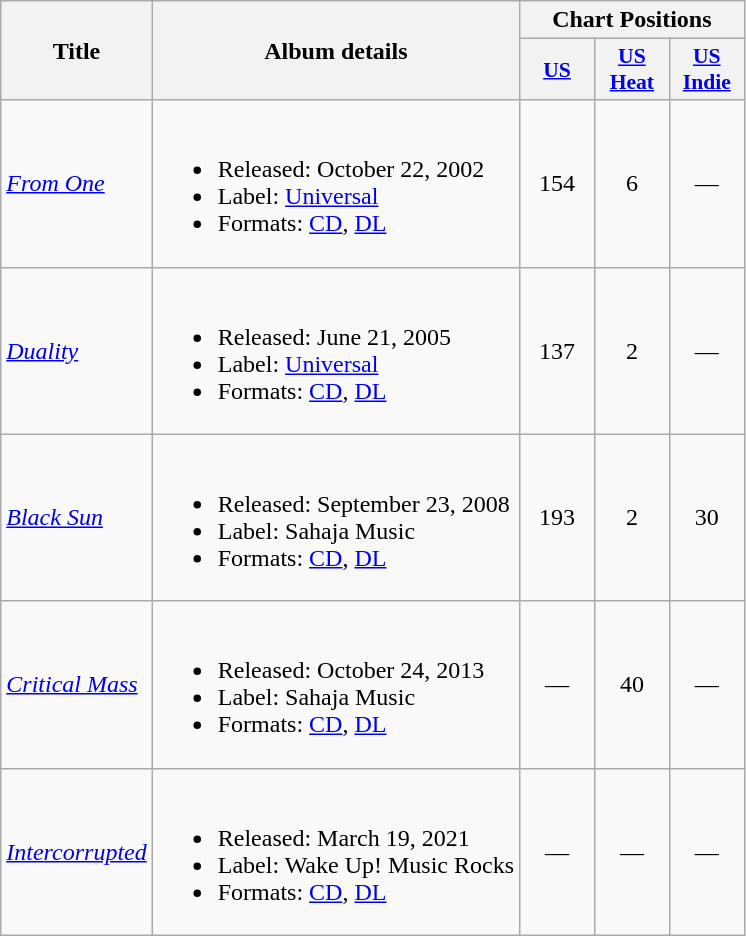<table class="wikitable">
<tr>
<th rowspan="2">Title</th>
<th rowspan="2">Album details</th>
<th colspan="3">Chart Positions</th>
</tr>
<tr>
<th scope="col" style="width:3em;font-size:90%;"><a href='#'>US</a><br></th>
<th scope="col" style="width:3em;font-size:90%;"><a href='#'>US Heat</a><br></th>
<th scope="col" style="width:3em;font-size:90%;"><a href='#'>US Indie</a><br></th>
</tr>
<tr>
<td><em><a href='#'>From One</a></em></td>
<td><br><ul><li>Released: October 22, 2002</li><li>Label: <a href='#'>Universal</a></li><li>Formats: <a href='#'>CD</a>, <a href='#'>DL</a></li></ul></td>
<td style="text-align:center;">154</td>
<td style="text-align:center;">6</td>
<td style="text-align:center;">—</td>
</tr>
<tr>
<td><em><a href='#'>Duality</a></em></td>
<td><br><ul><li>Released: June 21, 2005</li><li>Label: <a href='#'>Universal</a></li><li>Formats: <a href='#'>CD</a>, <a href='#'>DL</a></li></ul></td>
<td style="text-align:center;">137</td>
<td style="text-align:center;">2</td>
<td style="text-align:center;">—</td>
</tr>
<tr>
<td><em><a href='#'>Black Sun</a></em></td>
<td><br><ul><li>Released: September 23, 2008</li><li>Label: Sahaja Music</li><li>Formats: <a href='#'>CD</a>, <a href='#'>DL</a></li></ul></td>
<td style="text-align:center;">193</td>
<td style="text-align:center;">2</td>
<td style="text-align:center;">30</td>
</tr>
<tr>
<td><em><a href='#'>Critical Mass</a></em></td>
<td><br><ul><li>Released: October 24, 2013</li><li>Label: Sahaja Music</li><li>Formats: <a href='#'>CD</a>, <a href='#'>DL</a></li></ul></td>
<td style="text-align:center;">—</td>
<td style="text-align:center;">40</td>
<td style="text-align:center;">—</td>
</tr>
<tr>
<td><em><a href='#'>Intercorrupted</a></em></td>
<td><br><ul><li>Released: March 19, 2021</li><li>Label: Wake Up! Music Rocks</li><li>Formats: <a href='#'>CD</a>, <a href='#'>DL</a></li></ul></td>
<td style="text-align:center;">— </td>
<td style="text-align:center;">—</td>
<td style="text-align:center;">—</td>
</tr>
</table>
